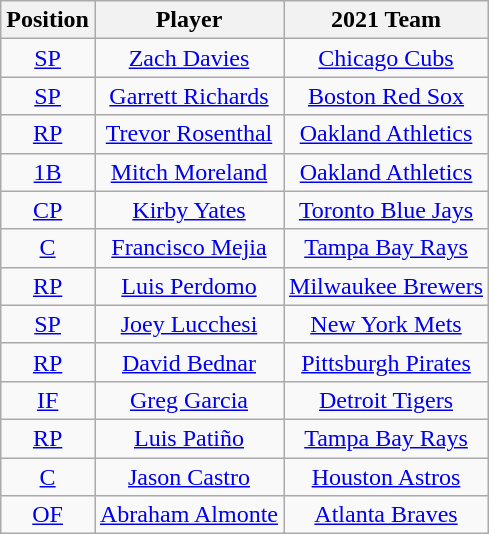<table class="wikitable" style="text-align:center">
<tr>
<th>Position</th>
<th>Player</th>
<th>2021 Team</th>
</tr>
<tr>
<td><a href='#'>SP</a></td>
<td><a href='#'>Zach Davies</a></td>
<td><a href='#'>Chicago Cubs</a></td>
</tr>
<tr>
<td><a href='#'>SP</a></td>
<td><a href='#'>Garrett Richards</a></td>
<td><a href='#'>Boston Red Sox</a></td>
</tr>
<tr>
<td><a href='#'>RP</a></td>
<td><a href='#'>Trevor Rosenthal</a></td>
<td><a href='#'>Oakland Athletics</a></td>
</tr>
<tr>
<td><a href='#'>1B</a></td>
<td><a href='#'>Mitch Moreland</a></td>
<td><a href='#'>Oakland Athletics</a></td>
</tr>
<tr>
<td><a href='#'>CP</a></td>
<td><a href='#'>Kirby Yates</a></td>
<td><a href='#'>Toronto Blue Jays</a></td>
</tr>
<tr>
<td><a href='#'>C</a></td>
<td><a href='#'>Francisco Mejia</a></td>
<td><a href='#'>Tampa Bay Rays</a></td>
</tr>
<tr>
<td><a href='#'>RP</a></td>
<td><a href='#'>Luis Perdomo</a></td>
<td><a href='#'>Milwaukee Brewers</a></td>
</tr>
<tr>
<td><a href='#'>SP</a></td>
<td><a href='#'>Joey Lucchesi</a></td>
<td><a href='#'>New York Mets</a></td>
</tr>
<tr>
<td><a href='#'>RP</a></td>
<td><a href='#'>David Bednar</a></td>
<td><a href='#'>Pittsburgh Pirates</a></td>
</tr>
<tr>
<td><a href='#'>IF</a></td>
<td><a href='#'>Greg Garcia</a></td>
<td><a href='#'>Detroit Tigers</a></td>
</tr>
<tr>
<td><a href='#'>RP</a></td>
<td><a href='#'>Luis Patiño</a></td>
<td><a href='#'>Tampa Bay Rays</a></td>
</tr>
<tr>
<td><a href='#'>C</a></td>
<td><a href='#'>Jason Castro</a></td>
<td><a href='#'>Houston Astros</a></td>
</tr>
<tr>
<td><a href='#'>OF</a></td>
<td><a href='#'>Abraham Almonte</a></td>
<td><a href='#'>Atlanta Braves</a></td>
</tr>
</table>
